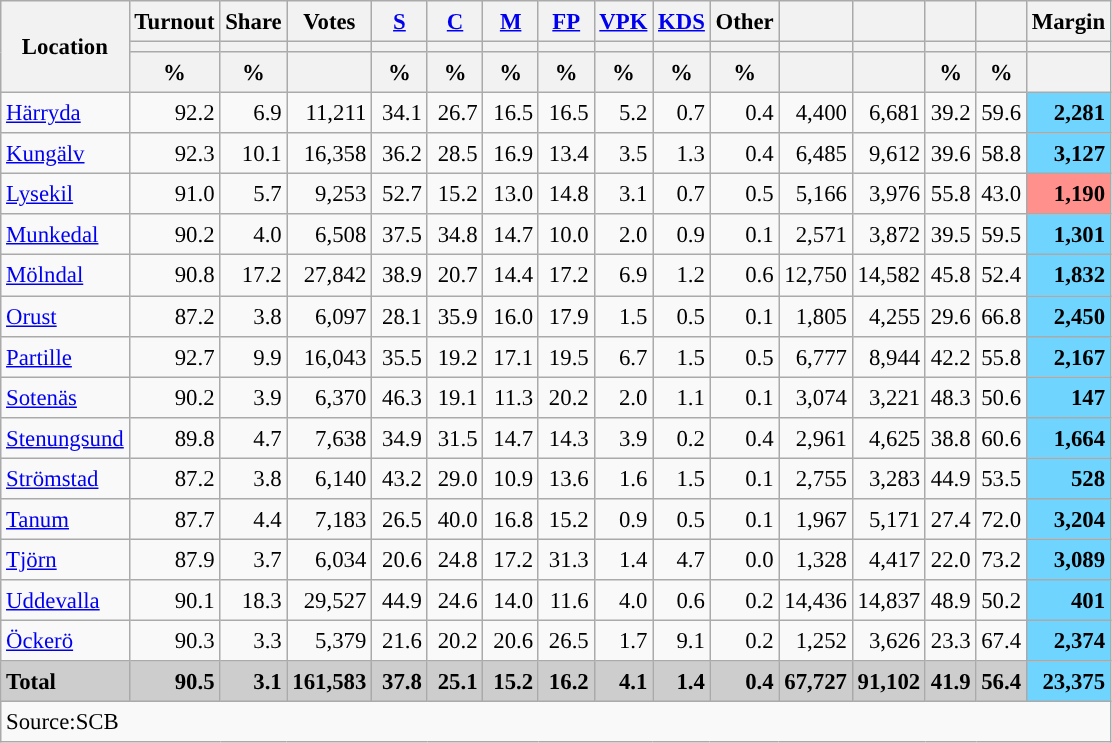<table class="wikitable sortable" style="text-align:right; font-size:95%; line-height:20px;">
<tr>
<th rowspan="3">Location</th>
<th>Turnout</th>
<th>Share</th>
<th>Votes</th>
<th width="30px" class="unsortable"><a href='#'>S</a></th>
<th width="30px" class="unsortable"><a href='#'>C</a></th>
<th width="30px" class="unsortable"><a href='#'>M</a></th>
<th width="30px" class="unsortable"><a href='#'>FP</a></th>
<th width="30px" class="unsortable"><a href='#'>VPK</a></th>
<th width="30px" class="unsortable"><a href='#'>KDS</a></th>
<th width="30px" class="unsortable">Other</th>
<th></th>
<th></th>
<th></th>
<th></th>
<th>Margin</th>
</tr>
<tr>
<th></th>
<th></th>
<th></th>
<th style="background:"></th>
<th style="background:"></th>
<th style="background:"></th>
<th style="background:"></th>
<th style="background:"></th>
<th style="background:"></th>
<th style="background:"></th>
<th style="background:"></th>
<th style="background:"></th>
<th style="background:"></th>
<th style="background:"></th>
<th></th>
</tr>
<tr>
<th data-sort-type="number">%</th>
<th data-sort-type="number">%</th>
<th></th>
<th data-sort-type="number">%</th>
<th data-sort-type="number">%</th>
<th data-sort-type="number">%</th>
<th data-sort-type="number">%</th>
<th data-sort-type="number">%</th>
<th data-sort-type="number">%</th>
<th data-sort-type="number">%</th>
<th data-sort-type="number"></th>
<th data-sort-type="number"></th>
<th data-sort-type="number">%</th>
<th data-sort-type="number">%</th>
<th data-sort-type="number"></th>
</tr>
<tr>
<td align=left><a href='#'>Härryda</a></td>
<td>92.2</td>
<td>6.9</td>
<td>11,211</td>
<td>34.1</td>
<td>26.7</td>
<td>16.5</td>
<td>16.5</td>
<td>5.2</td>
<td>0.7</td>
<td>0.4</td>
<td>4,400</td>
<td>6,681</td>
<td>39.2</td>
<td>59.6</td>
<td bgcolor=#6fd5fe><strong>2,281</strong></td>
</tr>
<tr>
<td align=left><a href='#'>Kungälv</a></td>
<td>92.3</td>
<td>10.1</td>
<td>16,358</td>
<td>36.2</td>
<td>28.5</td>
<td>16.9</td>
<td>13.4</td>
<td>3.5</td>
<td>1.3</td>
<td>0.4</td>
<td>6,485</td>
<td>9,612</td>
<td>39.6</td>
<td>58.8</td>
<td bgcolor=#6fd5fe><strong>3,127</strong></td>
</tr>
<tr>
<td align=left><a href='#'>Lysekil</a></td>
<td>91.0</td>
<td>5.7</td>
<td>9,253</td>
<td>52.7</td>
<td>15.2</td>
<td>13.0</td>
<td>14.8</td>
<td>3.1</td>
<td>0.7</td>
<td>0.5</td>
<td>5,166</td>
<td>3,976</td>
<td>55.8</td>
<td>43.0</td>
<td bgcolor=#ff908c><strong>1,190</strong></td>
</tr>
<tr>
<td align=left><a href='#'>Munkedal</a></td>
<td>90.2</td>
<td>4.0</td>
<td>6,508</td>
<td>37.5</td>
<td>34.8</td>
<td>14.7</td>
<td>10.0</td>
<td>2.0</td>
<td>0.9</td>
<td>0.1</td>
<td>2,571</td>
<td>3,872</td>
<td>39.5</td>
<td>59.5</td>
<td bgcolor=#6fd5fe><strong>1,301</strong></td>
</tr>
<tr>
<td align=left><a href='#'>Mölndal</a></td>
<td>90.8</td>
<td>17.2</td>
<td>27,842</td>
<td>38.9</td>
<td>20.7</td>
<td>14.4</td>
<td>17.2</td>
<td>6.9</td>
<td>1.2</td>
<td>0.6</td>
<td>12,750</td>
<td>14,582</td>
<td>45.8</td>
<td>52.4</td>
<td bgcolor=#6fd5fe><strong>1,832</strong></td>
</tr>
<tr>
<td align=left><a href='#'>Orust</a></td>
<td>87.2</td>
<td>3.8</td>
<td>6,097</td>
<td>28.1</td>
<td>35.9</td>
<td>16.0</td>
<td>17.9</td>
<td>1.5</td>
<td>0.5</td>
<td>0.1</td>
<td>1,805</td>
<td>4,255</td>
<td>29.6</td>
<td>66.8</td>
<td bgcolor=#6fd5fe><strong>2,450</strong></td>
</tr>
<tr>
<td align=left><a href='#'>Partille</a></td>
<td>92.7</td>
<td>9.9</td>
<td>16,043</td>
<td>35.5</td>
<td>19.2</td>
<td>17.1</td>
<td>19.5</td>
<td>6.7</td>
<td>1.5</td>
<td>0.5</td>
<td>6,777</td>
<td>8,944</td>
<td>42.2</td>
<td>55.8</td>
<td bgcolor=#6fd5fe><strong>2,167</strong></td>
</tr>
<tr>
<td align=left><a href='#'>Sotenäs</a></td>
<td>90.2</td>
<td>3.9</td>
<td>6,370</td>
<td>46.3</td>
<td>19.1</td>
<td>11.3</td>
<td>20.2</td>
<td>2.0</td>
<td>1.1</td>
<td>0.1</td>
<td>3,074</td>
<td>3,221</td>
<td>48.3</td>
<td>50.6</td>
<td bgcolor=#6fd5fe><strong>147</strong></td>
</tr>
<tr>
<td align=left><a href='#'>Stenungsund</a></td>
<td>89.8</td>
<td>4.7</td>
<td>7,638</td>
<td>34.9</td>
<td>31.5</td>
<td>14.7</td>
<td>14.3</td>
<td>3.9</td>
<td>0.2</td>
<td>0.4</td>
<td>2,961</td>
<td>4,625</td>
<td>38.8</td>
<td>60.6</td>
<td bgcolor=#6fd5fe><strong>1,664</strong></td>
</tr>
<tr>
<td align=left><a href='#'>Strömstad</a></td>
<td>87.2</td>
<td>3.8</td>
<td>6,140</td>
<td>43.2</td>
<td>29.0</td>
<td>10.9</td>
<td>13.6</td>
<td>1.6</td>
<td>1.5</td>
<td>0.1</td>
<td>2,755</td>
<td>3,283</td>
<td>44.9</td>
<td>53.5</td>
<td bgcolor=#6fd5fe><strong>528</strong></td>
</tr>
<tr>
<td align=left><a href='#'>Tanum</a></td>
<td>87.7</td>
<td>4.4</td>
<td>7,183</td>
<td>26.5</td>
<td>40.0</td>
<td>16.8</td>
<td>15.2</td>
<td>0.9</td>
<td>0.5</td>
<td>0.1</td>
<td>1,967</td>
<td>5,171</td>
<td>27.4</td>
<td>72.0</td>
<td bgcolor=#6fd5fe><strong>3,204</strong></td>
</tr>
<tr>
<td align=left><a href='#'>Tjörn</a></td>
<td>87.9</td>
<td>3.7</td>
<td>6,034</td>
<td>20.6</td>
<td>24.8</td>
<td>17.2</td>
<td>31.3</td>
<td>1.4</td>
<td>4.7</td>
<td>0.0</td>
<td>1,328</td>
<td>4,417</td>
<td>22.0</td>
<td>73.2</td>
<td bgcolor=#6fd5fe><strong>3,089</strong></td>
</tr>
<tr>
<td align=left><a href='#'>Uddevalla</a></td>
<td>90.1</td>
<td>18.3</td>
<td>29,527</td>
<td>44.9</td>
<td>24.6</td>
<td>14.0</td>
<td>11.6</td>
<td>4.0</td>
<td>0.6</td>
<td>0.2</td>
<td>14,436</td>
<td>14,837</td>
<td>48.9</td>
<td>50.2</td>
<td bgcolor=#6fd5fe><strong>401</strong></td>
</tr>
<tr>
<td align=left><a href='#'>Öckerö</a></td>
<td>90.3</td>
<td>3.3</td>
<td>5,379</td>
<td>21.6</td>
<td>20.2</td>
<td>20.6</td>
<td>26.5</td>
<td>1.7</td>
<td>9.1</td>
<td>0.2</td>
<td>1,252</td>
<td>3,626</td>
<td>23.3</td>
<td>67.4</td>
<td bgcolor=#6fd5fe><strong>2,374</strong></td>
</tr>
<tr style="background:#CDCDCD;">
<td align=left><strong>Total</strong></td>
<td><strong>90.5</strong></td>
<td><strong>3.1</strong></td>
<td><strong>161,583</strong></td>
<td><strong>37.8</strong></td>
<td><strong>25.1</strong></td>
<td><strong>15.2</strong></td>
<td><strong>16.2</strong></td>
<td><strong>4.1</strong></td>
<td><strong>1.4</strong></td>
<td><strong>0.4</strong></td>
<td><strong>67,727</strong></td>
<td><strong>91,102</strong></td>
<td><strong>41.9</strong></td>
<td><strong>56.4</strong></td>
<td bgcolor=#6fd5fe><strong>23,375</strong></td>
</tr>
<tr>
<td align=left colspan=16>Source:SCB </td>
</tr>
</table>
